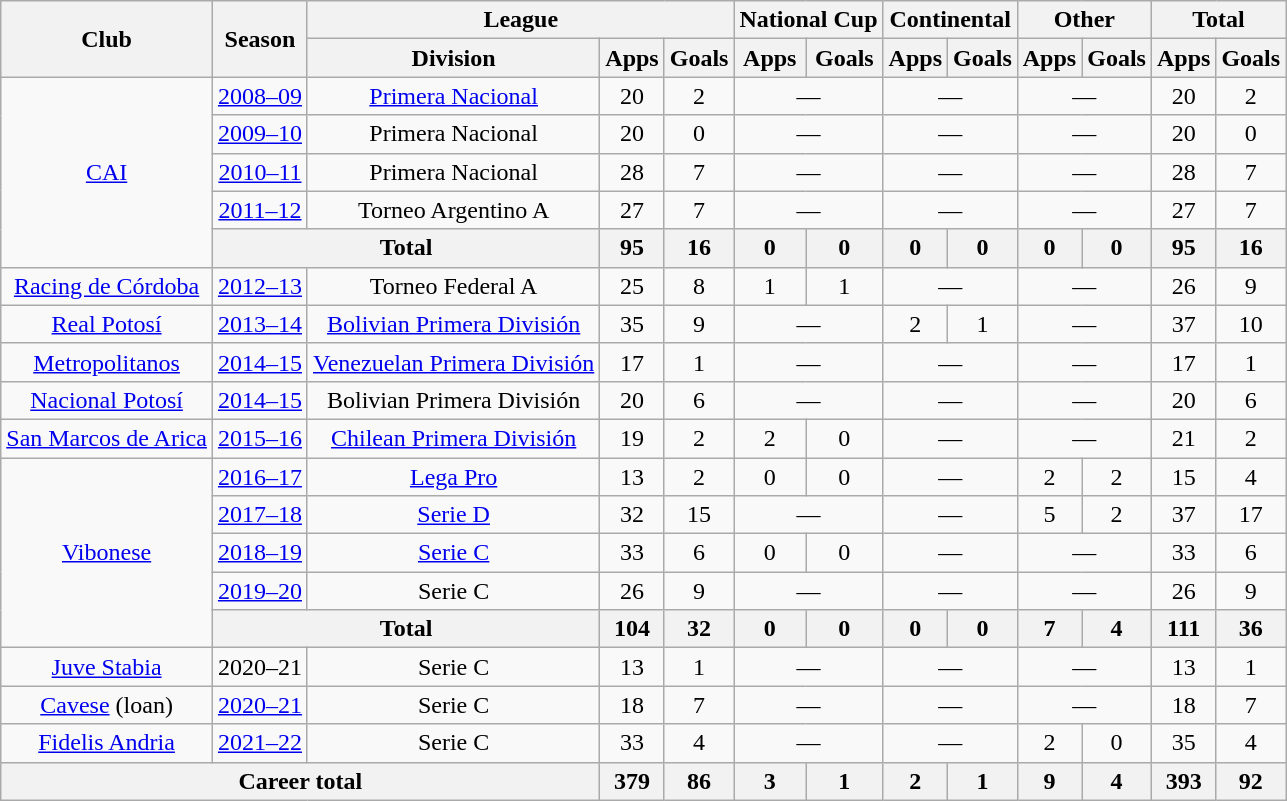<table class="wikitable" style="text-align:center">
<tr>
<th rowspan="2">Club</th>
<th rowspan="2">Season</th>
<th colspan="3">League</th>
<th colspan="2">National Cup</th>
<th colspan="2">Continental</th>
<th colspan="2">Other</th>
<th colspan="2">Total</th>
</tr>
<tr>
<th>Division</th>
<th>Apps</th>
<th>Goals</th>
<th>Apps</th>
<th>Goals</th>
<th>Apps</th>
<th>Goals</th>
<th>Apps</th>
<th>Goals</th>
<th>Apps</th>
<th>Goals</th>
</tr>
<tr>
<td rowspan="5"><a href='#'>CAI</a></td>
<td><a href='#'>2008–09</a></td>
<td><a href='#'>Primera Nacional</a></td>
<td>20</td>
<td>2</td>
<td colspan="2">—</td>
<td colspan="2">—</td>
<td colspan="2">—</td>
<td>20</td>
<td>2</td>
</tr>
<tr>
<td><a href='#'>2009–10</a></td>
<td>Primera Nacional</td>
<td>20</td>
<td>0</td>
<td colspan="2">—</td>
<td colspan="2">—</td>
<td colspan="2">—</td>
<td>20</td>
<td>0</td>
</tr>
<tr>
<td><a href='#'>2010–11</a></td>
<td>Primera Nacional</td>
<td>28</td>
<td>7</td>
<td colspan="2">—</td>
<td colspan="2">—</td>
<td colspan="2">—</td>
<td>28</td>
<td>7</td>
</tr>
<tr>
<td><a href='#'>2011–12</a></td>
<td>Torneo Argentino A</td>
<td>27</td>
<td>7</td>
<td colspan="2">—</td>
<td colspan="2">—</td>
<td colspan="2">—</td>
<td>27</td>
<td>7</td>
</tr>
<tr>
<th colspan="2">Total</th>
<th>95</th>
<th>16</th>
<th>0</th>
<th>0</th>
<th>0</th>
<th>0</th>
<th>0</th>
<th>0</th>
<th>95</th>
<th>16</th>
</tr>
<tr>
<td><a href='#'>Racing de Córdoba</a></td>
<td><a href='#'>2012–13</a></td>
<td>Torneo Federal A</td>
<td>25</td>
<td>8</td>
<td>1</td>
<td>1</td>
<td colspan="2">—</td>
<td colspan="2">—</td>
<td>26</td>
<td>9</td>
</tr>
<tr>
<td><a href='#'>Real Potosí</a></td>
<td><a href='#'>2013–14</a></td>
<td><a href='#'>Bolivian Primera División</a></td>
<td>35</td>
<td>9</td>
<td colspan="2">—</td>
<td>2</td>
<td>1</td>
<td colspan="2">—</td>
<td>37</td>
<td>10</td>
</tr>
<tr>
<td><a href='#'>Metropolitanos</a></td>
<td><a href='#'>2014–15</a></td>
<td><a href='#'>Venezuelan Primera División</a></td>
<td>17</td>
<td>1</td>
<td colspan="2">—</td>
<td colspan="2">—</td>
<td colspan="2">—</td>
<td>17</td>
<td>1</td>
</tr>
<tr>
<td><a href='#'>Nacional Potosí</a></td>
<td><a href='#'>2014–15</a></td>
<td>Bolivian Primera División</td>
<td>20</td>
<td>6</td>
<td colspan="2">—</td>
<td colspan="2">—</td>
<td colspan="2">—</td>
<td>20</td>
<td>6</td>
</tr>
<tr>
<td><a href='#'>San Marcos de Arica</a></td>
<td><a href='#'>2015–16</a></td>
<td><a href='#'>Chilean Primera División</a></td>
<td>19</td>
<td>2</td>
<td>2</td>
<td>0</td>
<td colspan="2">—</td>
<td colspan="2">—</td>
<td>21</td>
<td>2</td>
</tr>
<tr>
<td rowspan="5"><a href='#'>Vibonese</a></td>
<td><a href='#'>2016–17</a></td>
<td><a href='#'>Lega Pro</a></td>
<td>13</td>
<td>2</td>
<td>0</td>
<td>0</td>
<td colspan="2">—</td>
<td>2</td>
<td>2</td>
<td>15</td>
<td>4</td>
</tr>
<tr>
<td><a href='#'>2017–18</a></td>
<td><a href='#'>Serie D</a></td>
<td>32</td>
<td>15</td>
<td colspan="2">—</td>
<td colspan="2">—</td>
<td>5</td>
<td>2</td>
<td>37</td>
<td>17</td>
</tr>
<tr>
<td><a href='#'>2018–19</a></td>
<td><a href='#'>Serie C</a></td>
<td>33</td>
<td>6</td>
<td>0</td>
<td>0</td>
<td colspan="2">—</td>
<td colspan="2">—</td>
<td>33</td>
<td>6</td>
</tr>
<tr>
<td><a href='#'>2019–20</a></td>
<td>Serie C</td>
<td>26</td>
<td>9</td>
<td colspan="2">—</td>
<td colspan="2">—</td>
<td colspan="2">—</td>
<td>26</td>
<td>9</td>
</tr>
<tr>
<th colspan="2">Total</th>
<th>104</th>
<th>32</th>
<th>0</th>
<th>0</th>
<th>0</th>
<th>0</th>
<th>7</th>
<th>4</th>
<th>111</th>
<th>36</th>
</tr>
<tr>
<td><a href='#'>Juve Stabia</a></td>
<td>2020–21</td>
<td>Serie C</td>
<td>13</td>
<td>1</td>
<td colspan="2">—</td>
<td colspan="2">—</td>
<td colspan="2">—</td>
<td>13</td>
<td>1</td>
</tr>
<tr>
<td><a href='#'>Cavese</a> (loan)</td>
<td><a href='#'>2020–21</a></td>
<td>Serie C</td>
<td>18</td>
<td>7</td>
<td colspan="2">—</td>
<td colspan="2">—</td>
<td colspan="2">—</td>
<td>18</td>
<td>7</td>
</tr>
<tr>
<td><a href='#'>Fidelis Andria</a></td>
<td><a href='#'>2021–22</a></td>
<td>Serie C</td>
<td>33</td>
<td>4</td>
<td colspan="2">—</td>
<td colspan="2">—</td>
<td>2</td>
<td>0</td>
<td>35</td>
<td>4</td>
</tr>
<tr>
<th colspan="3">Career total</th>
<th>379</th>
<th>86</th>
<th>3</th>
<th>1</th>
<th>2</th>
<th>1</th>
<th>9</th>
<th>4</th>
<th>393</th>
<th>92</th>
</tr>
</table>
